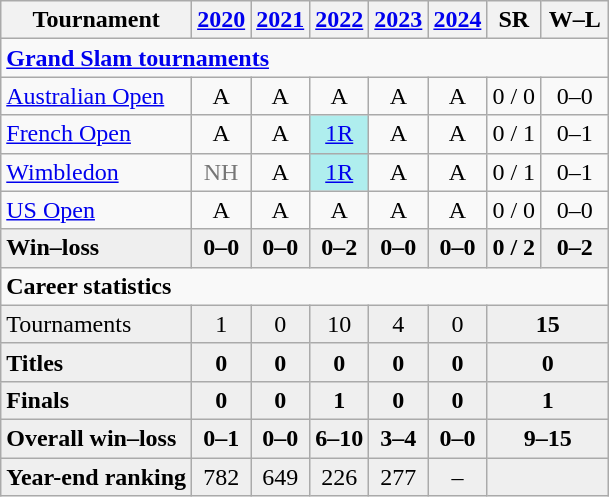<table class=wikitable style=text-align:center>
<tr>
<th>Tournament</th>
<th><a href='#'>2020</a></th>
<th><a href='#'>2021</a></th>
<th><a href='#'>2022</a></th>
<th><a href='#'>2023</a></th>
<th><a href='#'>2024</a></th>
<th>SR</th>
<th width=38>W–L</th>
</tr>
<tr>
<td colspan=8 align=left><strong><a href='#'>Grand Slam tournaments</a></strong></td>
</tr>
<tr>
<td align=left><a href='#'>Australian Open</a></td>
<td>A</td>
<td>A</td>
<td>A</td>
<td>A</td>
<td>A</td>
<td>0 / 0</td>
<td>0–0</td>
</tr>
<tr>
<td align=left><a href='#'>French Open</a></td>
<td>A</td>
<td>A</td>
<td bgcolor=afeeee><a href='#'>1R</a></td>
<td>A</td>
<td>A</td>
<td>0 / 1</td>
<td>0–1</td>
</tr>
<tr>
<td align=left><a href='#'>Wimbledon</a></td>
<td style=color:#767676>NH</td>
<td>A</td>
<td bgcolor=afeeee><a href='#'>1R</a></td>
<td>A</td>
<td>A</td>
<td>0 / 1</td>
<td>0–1</td>
</tr>
<tr>
<td align=left><a href='#'>US Open</a></td>
<td>A</td>
<td>A</td>
<td>A</td>
<td>A</td>
<td>A</td>
<td>0 / 0</td>
<td>0–0</td>
</tr>
<tr style=font-weight:bold;background:#efefef>
<td style=text-align:left>Win–loss</td>
<td>0–0</td>
<td>0–0</td>
<td>0–2</td>
<td>0–0</td>
<td>0–0</td>
<td>0 / 2</td>
<td>0–2</td>
</tr>
<tr>
<td colspan=8 align=left><strong>Career statistics</strong></td>
</tr>
<tr bgcolor=efefef>
<td align=left>Tournaments</td>
<td>1</td>
<td>0</td>
<td>10</td>
<td>4</td>
<td>0</td>
<td colspan=2><strong>15</strong></td>
</tr>
<tr style="font-weight:bold;background:#efefef">
<td style=text-align:left>Titles</td>
<td>0</td>
<td>0</td>
<td>0</td>
<td>0</td>
<td>0</td>
<td colspan=2>0</td>
</tr>
<tr style="font-weight:bold;background:#efefef">
<td style=text-align:left>Finals</td>
<td>0</td>
<td>0</td>
<td>1</td>
<td>0</td>
<td>0</td>
<td colspan=2>1</td>
</tr>
<tr style=font-weight:bold;background:#efefef>
<td style=text-align:left>Overall win–loss</td>
<td>0–1</td>
<td>0–0</td>
<td>6–10</td>
<td>3–4</td>
<td>0–0</td>
<td colspan=2>9–15</td>
</tr>
<tr bgcolor=efefef>
<td align=left><strong>Year-end ranking</strong></td>
<td>782</td>
<td>649</td>
<td>226</td>
<td>277</td>
<td>–</td>
<td colspan=2><strong></strong></td>
</tr>
</table>
